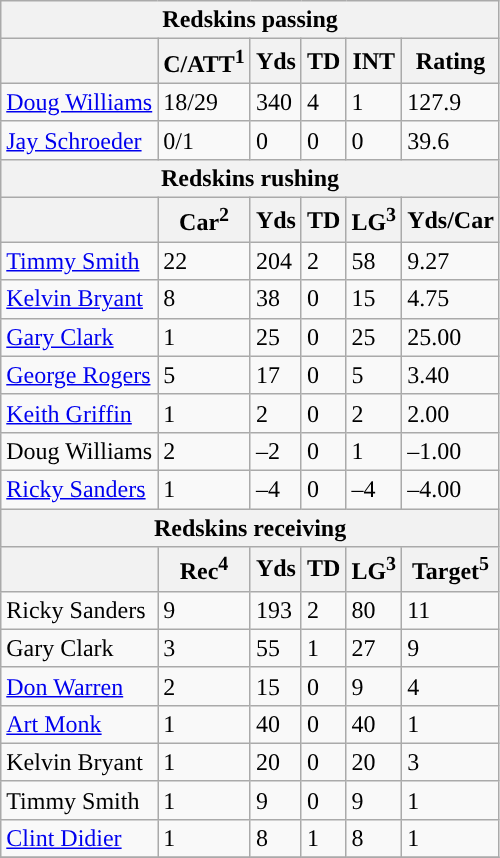<table class="wikitable">
<tr>
<th colspan="6">Redskins passing</th>
</tr>
<tr>
<th></th>
<th>C/ATT<sup>1</sup></th>
<th>Yds</th>
<th>TD</th>
<th>INT</th>
<th>Rating</th>
</tr>
<tr>
<td><a href='#'>Doug Williams</a></td>
<td>18/29</td>
<td>340</td>
<td>4</td>
<td>1</td>
<td>127.9</td>
</tr>
<tr>
<td><a href='#'>Jay Schroeder</a></td>
<td>0/1</td>
<td>0</td>
<td>0</td>
<td>0</td>
<td>39.6</td>
</tr>
<tr>
<th colspan="6">Redskins rushing</th>
</tr>
<tr>
<th></th>
<th>Car<sup>2</sup></th>
<th>Yds</th>
<th>TD</th>
<th>LG<sup>3</sup></th>
<th>Yds/Car</th>
</tr>
<tr>
<td><a href='#'>Timmy Smith</a></td>
<td>22</td>
<td>204</td>
<td>2</td>
<td>58</td>
<td>9.27</td>
</tr>
<tr>
<td><a href='#'>Kelvin Bryant</a></td>
<td>8</td>
<td>38</td>
<td>0</td>
<td>15</td>
<td>4.75</td>
</tr>
<tr>
<td><a href='#'>Gary Clark</a></td>
<td>1</td>
<td>25</td>
<td>0</td>
<td>25</td>
<td>25.00</td>
</tr>
<tr>
<td><a href='#'>George Rogers</a></td>
<td>5</td>
<td>17</td>
<td>0</td>
<td>5</td>
<td>3.40</td>
</tr>
<tr>
<td><a href='#'>Keith Griffin</a></td>
<td>1</td>
<td>2</td>
<td>0</td>
<td>2</td>
<td>2.00</td>
</tr>
<tr>
<td>Doug Williams</td>
<td>2</td>
<td>–2</td>
<td>0</td>
<td>1</td>
<td>–1.00</td>
</tr>
<tr>
<td><a href='#'>Ricky Sanders</a></td>
<td>1</td>
<td>–4</td>
<td>0</td>
<td>–4</td>
<td>–4.00</td>
</tr>
<tr>
<th colspan="6">Redskins receiving</th>
</tr>
<tr>
<th></th>
<th>Rec<sup>4</sup></th>
<th>Yds</th>
<th>TD</th>
<th>LG<sup>3</sup></th>
<th>Target<sup>5</sup></th>
</tr>
<tr>
<td>Ricky Sanders</td>
<td>9</td>
<td>193</td>
<td>2</td>
<td>80</td>
<td>11</td>
</tr>
<tr>
<td>Gary Clark</td>
<td>3</td>
<td>55</td>
<td>1</td>
<td>27</td>
<td>9</td>
</tr>
<tr>
<td><a href='#'>Don Warren</a></td>
<td>2</td>
<td>15</td>
<td>0</td>
<td>9</td>
<td>4</td>
</tr>
<tr>
<td><a href='#'>Art Monk</a></td>
<td>1</td>
<td>40</td>
<td>0</td>
<td>40</td>
<td>1</td>
</tr>
<tr>
<td>Kelvin Bryant</td>
<td>1</td>
<td>20</td>
<td>0</td>
<td>20</td>
<td>3</td>
</tr>
<tr>
<td>Timmy Smith</td>
<td>1</td>
<td>9</td>
<td>0</td>
<td>9</td>
<td>1</td>
</tr>
<tr>
<td><a href='#'>Clint Didier</a></td>
<td>1</td>
<td>8</td>
<td>1</td>
<td>8</td>
<td>1</td>
</tr>
<tr>
</tr>
</table>
